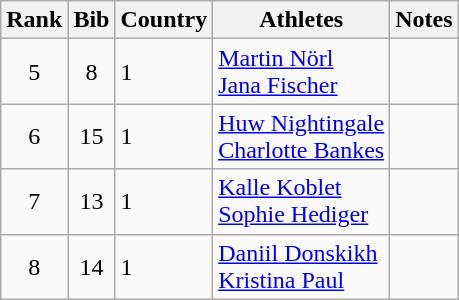<table class="wikitable" style="text-align:center;">
<tr>
<th>Rank</th>
<th>Bib</th>
<th>Country</th>
<th>Athletes</th>
<th>Notes</th>
</tr>
<tr>
<td>5</td>
<td>8</td>
<td align=left> 1</td>
<td align=left><a href='#'>Martin Nörl</a><br><a href='#'>Jana Fischer</a></td>
<td></td>
</tr>
<tr>
<td>6</td>
<td>15</td>
<td align=left> 1</td>
<td align=left><a href='#'>Huw Nightingale</a><br><a href='#'>Charlotte Bankes</a></td>
<td></td>
</tr>
<tr>
<td>7</td>
<td>13</td>
<td align=left> 1</td>
<td align=left><a href='#'>Kalle Koblet</a><br><a href='#'>Sophie Hediger</a></td>
<td></td>
</tr>
<tr>
<td>8</td>
<td>14</td>
<td align=left> 1</td>
<td align=left><a href='#'>Daniil Donskikh</a><br><a href='#'>Kristina Paul</a></td>
<td></td>
</tr>
</table>
